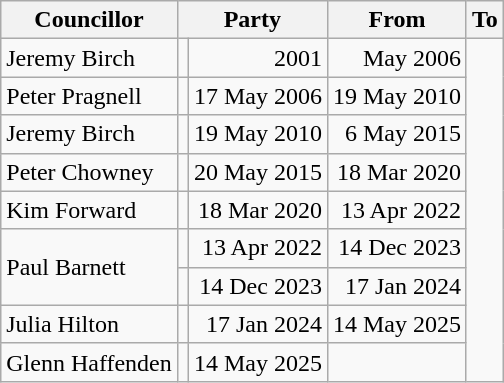<table class=wikitable>
<tr>
<th>Councillor</th>
<th colspan=2>Party</th>
<th>From</th>
<th>To</th>
</tr>
<tr>
<td>Jeremy Birch</td>
<td></td>
<td align=right>2001</td>
<td align=right>May 2006</td>
</tr>
<tr>
<td>Peter Pragnell</td>
<td></td>
<td align=right>17 May 2006</td>
<td align=right>19 May 2010</td>
</tr>
<tr>
<td>Jeremy Birch</td>
<td></td>
<td align=right>19 May 2010</td>
<td align=right>6 May 2015</td>
</tr>
<tr>
<td>Peter Chowney</td>
<td></td>
<td align=right>20 May 2015</td>
<td align=right>18 Mar 2020</td>
</tr>
<tr>
<td>Kim Forward</td>
<td></td>
<td align=right>18 Mar 2020</td>
<td align=right>13 Apr 2022</td>
</tr>
<tr>
<td rowspan="2">Paul Barnett</td>
<td></td>
<td align=right>13 Apr 2022</td>
<td align=right>14 Dec 2023</td>
</tr>
<tr>
<td></td>
<td align=right>14 Dec 2023</td>
<td align=right>17 Jan 2024</td>
</tr>
<tr>
<td>Julia Hilton</td>
<td></td>
<td align=right>17 Jan 2024</td>
<td align=right>14 May 2025</td>
</tr>
<tr>
<td>Glenn Haffenden</td>
<td></td>
<td align=right>14 May 2025</td>
<td align=right></td>
</tr>
</table>
